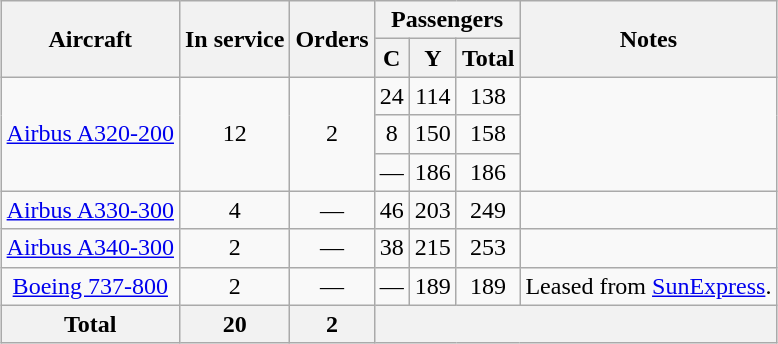<table class="wikitable" style="margin:0.5em auto; text-align:center">
<tr>
<th rowspan=2>Aircraft</th>
<th rowspan=2>In service</th>
<th rowspan=2>Orders</th>
<th colspan=3>Passengers</th>
<th rowspan=2>Notes</th>
</tr>
<tr>
<th><abbr>C</abbr></th>
<th><abbr>Y</abbr></th>
<th>Total</th>
</tr>
<tr>
<td rowspan="3"><a href='#'>Airbus A320-200</a></td>
<td rowspan="3">12</td>
<td rowspan="3">2</td>
<td>24</td>
<td>114</td>
<td>138</td>
<td rowspan="3"></td>
</tr>
<tr>
<td>8</td>
<td>150</td>
<td>158</td>
</tr>
<tr>
<td>—</td>
<td>186</td>
<td>186</td>
</tr>
<tr>
<td><a href='#'>Airbus A330-300</a></td>
<td>4</td>
<td>—</td>
<td>46</td>
<td>203</td>
<td>249</td>
<td></td>
</tr>
<tr>
<td><a href='#'>Airbus A340-300</a></td>
<td>2</td>
<td>—</td>
<td>38</td>
<td>215</td>
<td>253</td>
<td></td>
</tr>
<tr>
<td><a href='#'>Boeing 737-800</a></td>
<td>2</td>
<td>—</td>
<td>—</td>
<td>189</td>
<td>189</td>
<td>Leased from <a href='#'>SunExpress</a>.</td>
</tr>
<tr>
<th>Total</th>
<th>20</th>
<th>2</th>
<th colspan="5"></th>
</tr>
</table>
